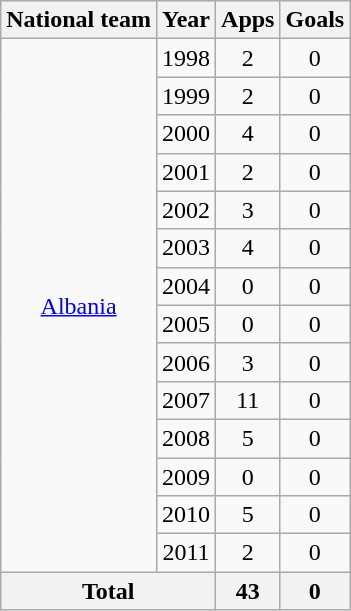<table class=wikitable style="text-align: center;">
<tr>
<th>National team</th>
<th>Year</th>
<th>Apps</th>
<th>Goals</th>
</tr>
<tr>
<td rowspan=14><a href='#'>Albania</a></td>
<td>1998</td>
<td>2</td>
<td>0</td>
</tr>
<tr>
<td>1999</td>
<td>2</td>
<td>0</td>
</tr>
<tr>
<td>2000</td>
<td>4</td>
<td>0</td>
</tr>
<tr>
<td>2001</td>
<td>2</td>
<td>0</td>
</tr>
<tr>
<td>2002</td>
<td>3</td>
<td>0</td>
</tr>
<tr>
<td>2003</td>
<td>4</td>
<td>0</td>
</tr>
<tr>
<td>2004</td>
<td>0</td>
<td>0</td>
</tr>
<tr>
<td>2005</td>
<td>0</td>
<td>0</td>
</tr>
<tr>
<td>2006</td>
<td>3</td>
<td>0</td>
</tr>
<tr>
<td>2007</td>
<td>11</td>
<td>0</td>
</tr>
<tr>
<td>2008</td>
<td>5</td>
<td>0</td>
</tr>
<tr>
<td>2009</td>
<td>0</td>
<td>0</td>
</tr>
<tr>
<td>2010</td>
<td>5</td>
<td>0</td>
</tr>
<tr>
<td>2011</td>
<td>2</td>
<td>0</td>
</tr>
<tr>
<th colspan=2>Total</th>
<th>43</th>
<th>0</th>
</tr>
</table>
